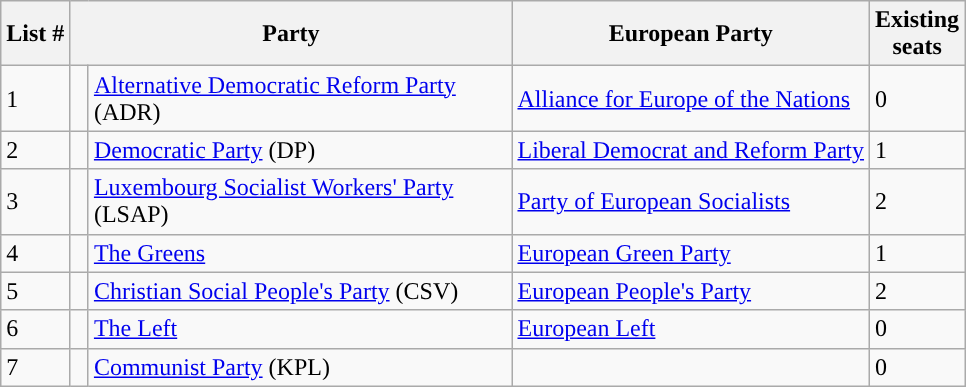<table class="wikitable">
<tr>
<th>List #</th>
<th colspan=2>Party</th>
<th>European Party</th>
<th>Existing <br> seats</th>
</tr>
<tr>
<td>1</td>
<td style="background-color: "></td>
<td><a href='#'>Alternative Democratic Reform Party</a> (ADR)</td>
<td><a href='#'>Alliance for Europe of the Nations</a></td>
<td>0</td>
</tr>
<tr>
<td>2</td>
<td style="background-color: "></td>
<td><a href='#'>Democratic Party</a> (DP)</td>
<td><a href='#'>Liberal Democrat and Reform Party</a></td>
<td>1</td>
</tr>
<tr>
<td>3</td>
<td style="background-color: "></td>
<td><a href='#'>Luxembourg Socialist Workers' Party</a> (LSAP)</td>
<td><a href='#'>Party of European Socialists</a></td>
<td>2</td>
</tr>
<tr>
<td>4</td>
<td style="background-color: "></td>
<td><a href='#'>The Greens</a></td>
<td><a href='#'>European Green Party</a></td>
<td>1</td>
</tr>
<tr>
<td>5</td>
<td style="background-color: "></td>
<td><a href='#'>Christian Social People's Party</a> (CSV)</td>
<td><a href='#'>European People's Party</a></td>
<td>2</td>
</tr>
<tr>
<td>6</td>
<td style="background-color: "></td>
<td><a href='#'>The Left</a></td>
<td><a href='#'>European Left</a></td>
<td>0</td>
</tr>
<tr>
<td>7</td>
<td width=5px style="background-color: "></td>
<td width=275px><a href='#'>Communist Party</a> (KPL)</td>
<td></td>
<td width=50px>0</td>
</tr>
</table>
